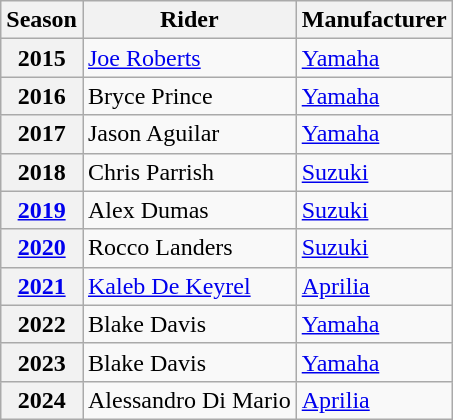<table class="wikitable">
<tr>
<th>Season</th>
<th>Rider</th>
<th>Manufacturer</th>
</tr>
<tr>
<th>2015</th>
<td> <a href='#'>Joe Roberts</a></td>
<td> <a href='#'>Yamaha</a></td>
</tr>
<tr>
<th>2016</th>
<td> Bryce Prince</td>
<td> <a href='#'>Yamaha</a></td>
</tr>
<tr>
<th>2017</th>
<td> Jason Aguilar</td>
<td> <a href='#'>Yamaha</a></td>
</tr>
<tr>
<th>2018</th>
<td> Chris Parrish</td>
<td> <a href='#'>Suzuki</a></td>
</tr>
<tr>
<th><a href='#'>2019</a></th>
<td> Alex Dumas</td>
<td> <a href='#'>Suzuki</a></td>
</tr>
<tr>
<th><a href='#'>2020</a></th>
<td> Rocco Landers</td>
<td> <a href='#'>Suzuki</a></td>
</tr>
<tr>
<th><a href='#'>2021</a></th>
<td> <a href='#'>Kaleb De Keyrel</a></td>
<td> <a href='#'>Aprilia</a></td>
</tr>
<tr>
<th>2022</th>
<td> Blake Davis</td>
<td> <a href='#'>Yamaha</a></td>
</tr>
<tr>
<th>2023</th>
<td> Blake Davis</td>
<td> <a href='#'>Yamaha</a></td>
</tr>
<tr>
<th>2024</th>
<td> Alessandro Di Mario</td>
<td> <a href='#'>Aprilia</a></td>
</tr>
</table>
